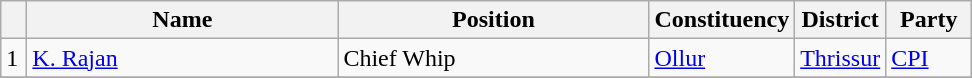<table class="wikitable sortable">
<tr>
<th scope="col" style="width: 10px;"></th>
<th scope="col" style="width: 200px;">Name</th>
<th scope="col" style="width: 200px;">Position</th>
<th scope="col" style="width: 50px;">Constituency</th>
<th scope="col" style="width: 50px;">District</th>
<th scope="col" style="width: 50px;">Party</th>
</tr>
<tr>
<td>1</td>
<td><a href='#'>K. Rajan</a></td>
<td>Chief Whip</td>
<td><a href='#'>Ollur</a></td>
<td><a href='#'>Thrissur</a></td>
<td><a href='#'>CPI</a></td>
</tr>
<tr>
</tr>
</table>
